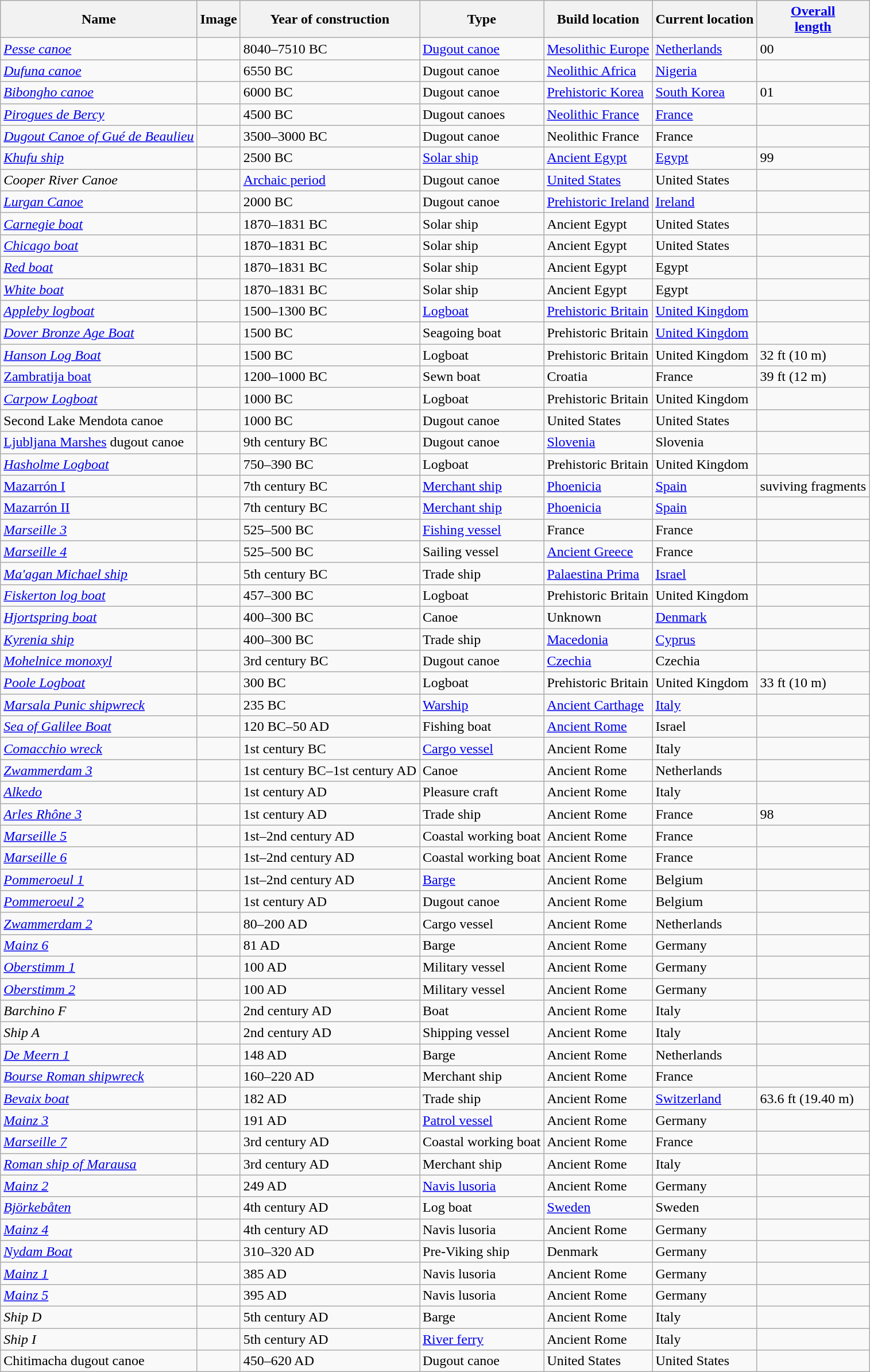<table class="sortable wikitable">
<tr>
<th>Name</th>
<th class="unsortable">Image</th>
<th class="unsortable">Year of construction</th>
<th>Type</th>
<th>Build location</th>
<th>Current location</th>
<th><a href='#'>Overall<br>length</a></th>
</tr>
<tr>
<td><em><a href='#'>Pesse canoe</a></em></td>
<td></td>
<td>8040–7510 BC</td>
<td><a href='#'>Dugout canoe</a></td>
<td><a href='#'>Mesolithic Europe</a></td>
<td><a href='#'>Netherlands</a><br></td>
<td><span>00</span> </td>
</tr>
<tr>
<td><em><a href='#'>Dufuna canoe</a></em></td>
<td></td>
<td>6550 BC</td>
<td>Dugout canoe</td>
<td><a href='#'>Neolithic Africa</a></td>
<td><a href='#'>Nigeria</a><br></td>
<td></td>
</tr>
<tr>
<td><em><a href='#'>Bibongho canoe</a></em></td>
<td></td>
<td>6000 BC</td>
<td>Dugout canoe</td>
<td><a href='#'>Prehistoric Korea</a></td>
<td><a href='#'>South Korea</a><br></td>
<td><span>01</span></td>
</tr>
<tr>
<td><em><a href='#'>Pirogues de Bercy</a></em></td>
<td></td>
<td>4500 BC</td>
<td>Dugout canoes</td>
<td><a href='#'>Neolithic France</a></td>
<td><a href='#'>France</a><br></td>
<td></td>
</tr>
<tr>
<td><em><a href='#'>Dugout Canoe of Gué de Beaulieu</a></em></td>
<td></td>
<td>3500–3000 BC</td>
<td>Dugout canoe</td>
<td>Neolithic France</td>
<td>France<br></td>
<td></td>
</tr>
<tr>
<td><em><a href='#'>Khufu ship</a></em></td>
<td></td>
<td>2500 BC</td>
<td><a href='#'>Solar ship</a></td>
<td><a href='#'>Ancient Egypt</a></td>
<td><a href='#'>Egypt</a><br></td>
<td><span>99</span></td>
</tr>
<tr>
<td><em>Cooper River Canoe</em></td>
<td></td>
<td><a href='#'>Archaic period</a></td>
<td>Dugout canoe</td>
<td><a href='#'>United States</a></td>
<td>United States<br></td>
<td></td>
</tr>
<tr>
<td><em><a href='#'>Lurgan Canoe</a></em></td>
<td></td>
<td>2000 BC</td>
<td>Dugout canoe</td>
<td><a href='#'>Prehistoric Ireland</a></td>
<td><a href='#'>Ireland</a><br></td>
<td></td>
</tr>
<tr>
<td><em><a href='#'>Carnegie boat</a></em></td>
<td></td>
<td>1870–1831 BC</td>
<td>Solar ship</td>
<td>Ancient Egypt</td>
<td>United States<br></td>
<td></td>
</tr>
<tr>
<td><em><a href='#'>Chicago boat</a></em></td>
<td></td>
<td>1870–1831 BC</td>
<td>Solar ship</td>
<td>Ancient Egypt</td>
<td>United States<br></td>
<td></td>
</tr>
<tr>
<td><em><a href='#'>Red boat</a></em></td>
<td></td>
<td>1870–1831 BC</td>
<td>Solar ship</td>
<td>Ancient Egypt</td>
<td>Egypt<br></td>
<td></td>
</tr>
<tr>
<td><em><a href='#'>White boat</a></em></td>
<td></td>
<td>1870–1831 BC</td>
<td>Solar ship</td>
<td>Ancient Egypt</td>
<td>Egypt<br></td>
<td></td>
</tr>
<tr>
<td><em><a href='#'>Appleby logboat</a></em></td>
<td></td>
<td>1500–1300 BC</td>
<td><a href='#'>Logboat</a></td>
<td><a href='#'>Prehistoric Britain</a></td>
<td><a href='#'>United Kingdom</a><br></td>
<td></td>
</tr>
<tr>
<td><em><a href='#'>Dover Bronze Age Boat</a></em></td>
<td></td>
<td>1500 BC</td>
<td>Seagoing boat</td>
<td>Prehistoric Britain</td>
<td><a href='#'>United Kingdom</a><br></td>
<td></td>
</tr>
<tr>
<td><em><a href='#'>Hanson Log Boat</a></em></td>
<td></td>
<td>1500 BC</td>
<td>Logboat</td>
<td>Prehistoric Britain</td>
<td>United Kingdom<br></td>
<td>32 ft (10 m)</td>
</tr>
<tr>
<td><a href='#'>Zambratija boat</a></td>
<td></td>
<td>1200–1000 BC</td>
<td>Sewn boat</td>
<td>Croatia</td>
<td>France</td>
<td>39 ft (12 m)</td>
</tr>
<tr>
<td><em><a href='#'>Carpow Logboat</a></em></td>
<td></td>
<td>1000 BC</td>
<td>Logboat</td>
<td>Prehistoric Britain</td>
<td>United Kingdom<br></td>
<td></td>
</tr>
<tr>
<td>Second Lake Mendota canoe</td>
<td></td>
<td>1000 BC</td>
<td>Dugout canoe</td>
<td>United States<br></td>
<td>United States<br></td>
<td></td>
</tr>
<tr>
<td><a href='#'>Ljubljana Marshes</a> dugout canoe</td>
<td></td>
<td>9th century BC</td>
<td>Dugout canoe</td>
<td><a href='#'>Slovenia</a></td>
<td>Slovenia<br></td>
<td></td>
</tr>
<tr>
<td><em><a href='#'>Hasholme Logboat</a></em></td>
<td></td>
<td>750–390 BC</td>
<td>Logboat</td>
<td>Prehistoric Britain</td>
<td>United Kingdom<br></td>
<td></td>
</tr>
<tr>
<td><a href='#'>Mazarrón I</a></td>
<td></td>
<td>7th century BC</td>
<td><a href='#'>Merchant ship</a></td>
<td><a href='#'>Phoenicia</a></td>
<td><a href='#'>Spain</a><br></td>
<td>suviving fragments</td>
</tr>
<tr>
<td><a href='#'>Mazarrón II</a></td>
<td></td>
<td>7th century BC</td>
<td><a href='#'>Merchant ship</a></td>
<td><a href='#'>Phoenicia</a></td>
<td><a href='#'>Spain</a><br></td>
<td></td>
</tr>
<tr>
<td><em><a href='#'>Marseille 3</a></em></td>
<td></td>
<td>525–500 BC</td>
<td><a href='#'>Fishing vessel</a></td>
<td>France</td>
<td>France<br></td>
<td></td>
</tr>
<tr>
<td><em><a href='#'>Marseille 4</a></em></td>
<td></td>
<td>525–500 BC</td>
<td>Sailing vessel</td>
<td><a href='#'>Ancient Greece</a></td>
<td>France<br></td>
<td></td>
</tr>
<tr>
<td><a href='#'><em>Ma'agan Michael ship</em></a></td>
<td></td>
<td>5th century BC</td>
<td>Trade ship</td>
<td><a href='#'>Palaestina Prima</a></td>
<td><a href='#'>Israel</a><br></td>
<td></td>
</tr>
<tr>
<td><em><a href='#'>Fiskerton log boat</a></em></td>
<td></td>
<td>457–300 BC</td>
<td>Logboat</td>
<td>Prehistoric Britain</td>
<td>United Kingdom<br></td>
<td></td>
</tr>
<tr>
<td><em><a href='#'>Hjortspring boat</a></em></td>
<td></td>
<td>400–300 BC</td>
<td>Canoe</td>
<td>Unknown<br></td>
<td><a href='#'>Denmark</a><br></td>
<td></td>
</tr>
<tr>
<td><em><a href='#'>Kyrenia ship</a></em></td>
<td></td>
<td>400–300 BC</td>
<td>Trade ship</td>
<td><a href='#'>Macedonia</a></td>
<td><a href='#'>Cyprus</a><br></td>
<td></td>
</tr>
<tr>
<td><em><a href='#'>Mohelnice monoxyl</a></em></td>
<td></td>
<td>3rd century BC</td>
<td>Dugout canoe</td>
<td><a href='#'>Czechia</a></td>
<td>Czechia<br></td>
<td></td>
</tr>
<tr>
<td><em><a href='#'>Poole Logboat</a></em></td>
<td></td>
<td>300 BC</td>
<td>Logboat</td>
<td>Prehistoric Britain</td>
<td>United Kingdom<br></td>
<td>33 ft (10 m)</td>
</tr>
<tr>
<td><em><a href='#'>Marsala Punic shipwreck</a></em></td>
<td></td>
<td>235 BC</td>
<td><a href='#'>Warship</a></td>
<td><a href='#'>Ancient Carthage</a></td>
<td><a href='#'>Italy</a><br></td>
<td></td>
</tr>
<tr>
<td><em><a href='#'>Sea of Galilee Boat</a></em></td>
<td></td>
<td>120 BC–50 AD</td>
<td>Fishing boat</td>
<td><a href='#'>Ancient Rome</a></td>
<td>Israel<br></td>
<td></td>
</tr>
<tr>
<td><em><a href='#'>Comacchio wreck</a></em></td>
<td></td>
<td>1st century BC</td>
<td><a href='#'>Cargo vessel</a></td>
<td>Ancient Rome</td>
<td>Italy<br></td>
<td></td>
</tr>
<tr>
<td><em><a href='#'>Zwammerdam 3</a></em></td>
<td></td>
<td>1st century BC–1st century AD</td>
<td>Canoe</td>
<td>Ancient Rome</td>
<td>Netherlands<br></td>
<td></td>
</tr>
<tr>
<td><em><a href='#'>Alkedo</a></em></td>
<td></td>
<td>1st century AD</td>
<td>Pleasure craft</td>
<td>Ancient Rome</td>
<td>Italy<br></td>
<td></td>
</tr>
<tr>
<td><em><a href='#'>Arles Rhône 3</a></em></td>
<td></td>
<td>1st century AD</td>
<td>Trade ship</td>
<td>Ancient Rome</td>
<td>France<br></td>
<td><span>98</span></td>
</tr>
<tr>
<td><em><a href='#'>Marseille 5</a></em></td>
<td></td>
<td>1st–2nd century AD</td>
<td>Coastal working boat</td>
<td>Ancient Rome</td>
<td>France<br></td>
<td></td>
</tr>
<tr>
<td><em><a href='#'>Marseille 6</a></em></td>
<td></td>
<td>1st–2nd century AD</td>
<td>Coastal working boat</td>
<td>Ancient Rome</td>
<td>France<br></td>
<td></td>
</tr>
<tr>
<td><em><a href='#'>Pommeroeul 1</a></em></td>
<td></td>
<td>1st–2nd century AD</td>
<td><a href='#'>Barge</a></td>
<td>Ancient Rome</td>
<td>Belgium<br></td>
<td></td>
</tr>
<tr>
<td><em><a href='#'>Pommeroeul 2</a></em></td>
<td></td>
<td>1st century AD</td>
<td>Dugout canoe</td>
<td>Ancient Rome</td>
<td>Belgium<br></td>
<td></td>
</tr>
<tr>
<td><em><a href='#'>Zwammerdam 2</a></em></td>
<td></td>
<td>80–200 AD</td>
<td>Cargo vessel</td>
<td>Ancient Rome</td>
<td>Netherlands<br></td>
<td></td>
</tr>
<tr>
<td><em><a href='#'>Mainz 6</a></em></td>
<td></td>
<td>81 AD</td>
<td>Barge</td>
<td>Ancient Rome</td>
<td>Germany<br></td>
<td></td>
</tr>
<tr>
<td><em><a href='#'>Oberstimm 1</a></em></td>
<td></td>
<td>100 AD</td>
<td>Military vessel</td>
<td>Ancient Rome</td>
<td>Germany<br></td>
<td></td>
</tr>
<tr>
<td><em><a href='#'>Oberstimm 2</a></em></td>
<td></td>
<td>100 AD</td>
<td>Military vessel</td>
<td>Ancient Rome</td>
<td>Germany<br></td>
<td></td>
</tr>
<tr>
<td><em>Barchino F</em></td>
<td></td>
<td>2nd century AD</td>
<td>Boat</td>
<td>Ancient Rome</td>
<td>Italy<br></td>
<td></td>
</tr>
<tr>
<td><em>Ship A</em></td>
<td></td>
<td>2nd century AD</td>
<td>Shipping vessel</td>
<td>Ancient Rome</td>
<td>Italy<br></td>
<td></td>
</tr>
<tr>
<td><em><a href='#'>De Meern 1</a></em></td>
<td></td>
<td>148 AD</td>
<td>Barge</td>
<td>Ancient Rome</td>
<td>Netherlands<br></td>
<td></td>
</tr>
<tr>
<td><em><a href='#'>Bourse Roman shipwreck</a></em></td>
<td></td>
<td>160–220 AD</td>
<td>Merchant ship</td>
<td>Ancient Rome</td>
<td>France<br></td>
<td></td>
</tr>
<tr>
<td><em><a href='#'>Bevaix boat</a></em></td>
<td></td>
<td>182 AD</td>
<td>Trade ship</td>
<td>Ancient Rome</td>
<td><a href='#'>Switzerland</a><br></td>
<td>63.6 ft (19.40 m)</td>
</tr>
<tr>
<td><em><a href='#'>Mainz 3</a></em></td>
<td></td>
<td>191 AD</td>
<td><a href='#'>Patrol vessel</a></td>
<td>Ancient Rome</td>
<td>Germany<br></td>
<td></td>
</tr>
<tr>
<td><em><a href='#'>Marseille 7</a></em></td>
<td></td>
<td>3rd century AD</td>
<td>Coastal working boat</td>
<td>Ancient Rome</td>
<td>France<br></td>
<td></td>
</tr>
<tr>
<td><em><a href='#'>Roman ship of Marausa</a></em></td>
<td></td>
<td>3rd century AD</td>
<td>Merchant ship</td>
<td>Ancient Rome</td>
<td>Italy<br></td>
<td></td>
</tr>
<tr>
<td><em><a href='#'>Mainz 2</a></em></td>
<td></td>
<td>249 AD</td>
<td><a href='#'>Navis lusoria</a></td>
<td>Ancient Rome</td>
<td>Germany<br></td>
<td></td>
</tr>
<tr>
<td><em><a href='#'>Björkebåten</a></em></td>
<td></td>
<td>4th century AD</td>
<td>Log boat</td>
<td><a href='#'>Sweden</a></td>
<td>Sweden<br></td>
<td></td>
</tr>
<tr>
<td><em><a href='#'>Mainz 4</a></em></td>
<td></td>
<td>4th century AD</td>
<td>Navis lusoria</td>
<td>Ancient Rome</td>
<td>Germany<br></td>
<td></td>
</tr>
<tr>
<td><em><a href='#'>Nydam Boat</a></em></td>
<td></td>
<td>310–320 AD</td>
<td>Pre-Viking ship</td>
<td>Denmark<br></td>
<td>Germany<br></td>
<td></td>
</tr>
<tr>
<td><em><a href='#'>Mainz 1</a></em></td>
<td></td>
<td>385 AD</td>
<td>Navis lusoria</td>
<td>Ancient Rome</td>
<td>Germany<br></td>
<td></td>
</tr>
<tr>
<td><em><a href='#'>Mainz 5</a></em></td>
<td></td>
<td>395 AD</td>
<td>Navis lusoria</td>
<td>Ancient Rome</td>
<td>Germany<br></td>
<td></td>
</tr>
<tr>
<td><em>Ship D</em></td>
<td></td>
<td>5th century AD</td>
<td>Barge</td>
<td>Ancient Rome</td>
<td>Italy<br></td>
<td></td>
</tr>
<tr>
<td><em>Ship I</em></td>
<td></td>
<td>5th century AD</td>
<td><a href='#'>River ferry</a></td>
<td>Ancient Rome</td>
<td>Italy<br></td>
<td></td>
</tr>
<tr>
<td>Chitimacha dugout canoe</td>
<td></td>
<td>450–620 AD</td>
<td>Dugout canoe</td>
<td>United States</td>
<td>United States<br></td>
<td></td>
</tr>
</table>
